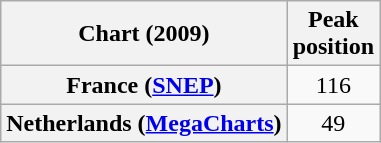<table class="wikitable plainrowheaders sortable" style="text-align:center;" border="1">
<tr>
<th>Chart (2009)</th>
<th>Peak<br>position</th>
</tr>
<tr>
<th scope="row">France (<a href='#'>SNEP</a>)</th>
<td>116</td>
</tr>
<tr>
<th scope="row">Netherlands (<a href='#'>MegaCharts</a>)</th>
<td>49</td>
</tr>
</table>
